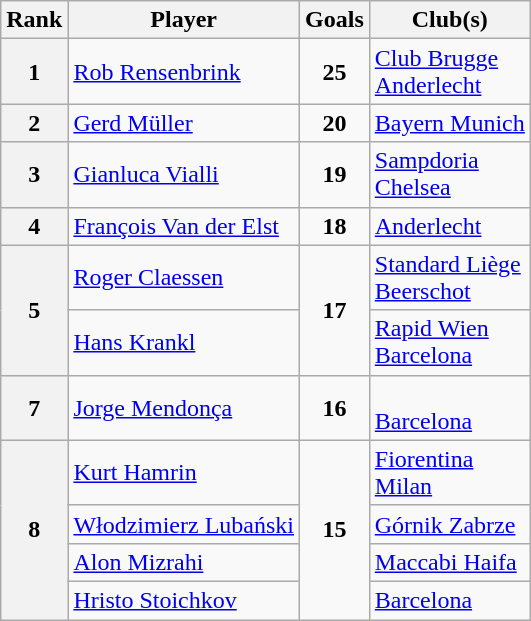<table class="wikitable" style="text-align:center;">
<tr>
<th>Rank</th>
<th>Player</th>
<th>Goals</th>
<th>Club(s)</th>
</tr>
<tr>
<th>1</th>
<td align="left"> <a href='#'>Rob Rensenbrink</a></td>
<td><strong>25</strong></td>
<td align="left"><a href='#'>Club Brugge</a><br><a href='#'>Anderlecht</a></td>
</tr>
<tr>
<th>2</th>
<td align="left"> <a href='#'>Gerd Müller</a></td>
<td><strong>20</strong></td>
<td align="left"><a href='#'>Bayern Munich</a></td>
</tr>
<tr>
<th>3</th>
<td align="left"> <a href='#'>Gianluca Vialli</a></td>
<td><strong>19</strong></td>
<td align="left"><a href='#'>Sampdoria</a><br><a href='#'>Chelsea</a></td>
</tr>
<tr>
<th>4</th>
<td align="left"> <a href='#'>François Van der Elst</a></td>
<td><strong>18</strong></td>
<td align="left"><a href='#'>Anderlecht</a></td>
</tr>
<tr>
<th rowspan="2">5</th>
<td align="left"> <a href='#'>Roger Claessen</a></td>
<td rowspan="2"><strong>17</strong></td>
<td align="left"><a href='#'>Standard Liège</a><br><a href='#'>Beerschot</a></td>
</tr>
<tr>
<td align="left"> <a href='#'>Hans Krankl</a></td>
<td align="left"><a href='#'>Rapid Wien</a><br><a href='#'>Barcelona</a></td>
</tr>
<tr>
<th>7</th>
<td align="left"> <a href='#'>Jorge Mendonça</a></td>
<td><strong>16</strong></td>
<td align="left"><br><a href='#'>Barcelona</a></td>
</tr>
<tr>
<th rowspan="4">8</th>
<td align="left"> <a href='#'>Kurt Hamrin</a></td>
<td rowspan="4"><strong>15</strong></td>
<td align="left"><a href='#'>Fiorentina</a><br><a href='#'>Milan</a></td>
</tr>
<tr>
<td align="left"> <a href='#'>Włodzimierz Lubański</a></td>
<td align="left"><a href='#'>Górnik Zabrze</a></td>
</tr>
<tr>
<td align="left"> <a href='#'>Alon Mizrahi</a></td>
<td align="left"><a href='#'>Maccabi Haifa</a></td>
</tr>
<tr>
<td align="left"> <a href='#'>Hristo Stoichkov</a></td>
<td align="left"><a href='#'>Barcelona</a></td>
</tr>
</table>
